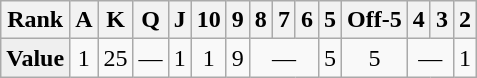<table class="wikitable">
<tr>
<th>Rank</th>
<th>A</th>
<th>K</th>
<th>Q</th>
<th>J</th>
<th>10</th>
<th>9</th>
<th>8</th>
<th>7</th>
<th>6</th>
<th>5</th>
<th>Off-5</th>
<th>4</th>
<th>3</th>
<th>2</th>
</tr>
<tr align="center">
<td style="background:#efefef;"><strong>Value</strong></td>
<td>1</td>
<td>25</td>
<td>—</td>
<td>1</td>
<td>1</td>
<td>9</td>
<td colspan=3>—</td>
<td>5</td>
<td>5</td>
<td colspan=2>—</td>
<td>1</td>
</tr>
</table>
